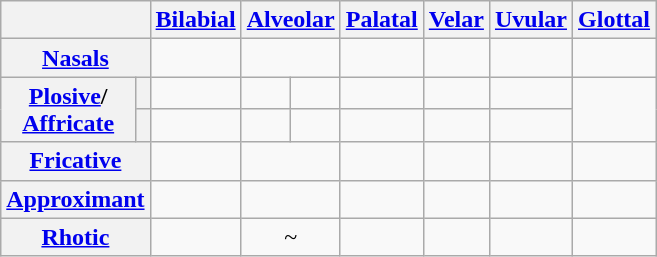<table class="wikitable" style="text-align: center;">
<tr>
<th colspan="2"></th>
<th><a href='#'>Bilabial</a></th>
<th colspan="2"><a href='#'>Alveolar</a></th>
<th><a href='#'>Palatal</a></th>
<th><a href='#'>Velar</a></th>
<th><a href='#'>Uvular</a></th>
<th><a href='#'>Glottal</a></th>
</tr>
<tr>
<th colspan="2"><a href='#'>Nasals</a></th>
<td> </td>
<td colspan="2"> </td>
<td></td>
<td></td>
<td></td>
<td></td>
</tr>
<tr>
<th rowspan="2"><a href='#'>Plosive</a>/<br><a href='#'>Affricate</a></th>
<th></th>
<td> </td>
<td> </td>
<td> </td>
<td> </td>
<td> </td>
<td> </td>
<td rowspan="2"> </td>
</tr>
<tr>
<th></th>
<td> </td>
<td> </td>
<td> </td>
<td> </td>
<td> </td>
<td> </td>
</tr>
<tr>
<th colspan="2"><a href='#'>Fricative</a></th>
<td></td>
<td colspan="2"> </td>
<td> </td>
<td></td>
<td> </td>
<td> </td>
</tr>
<tr>
<th colspan="2"><a href='#'>Approximant</a></th>
<td> </td>
<td colspan="2"> </td>
<td> </td>
<td></td>
<td></td>
<td></td>
</tr>
<tr>
<th colspan="2"><a href='#'>Rhotic</a></th>
<td></td>
<td colspan="2">  ~ </td>
<td></td>
<td></td>
<td></td>
<td></td>
</tr>
</table>
